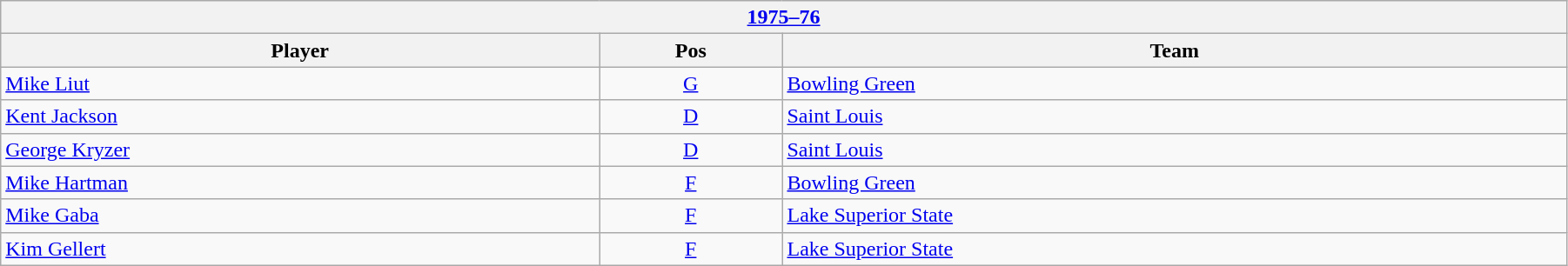<table class="wikitable" width=95%>
<tr>
<th colspan=3><a href='#'>1975–76</a></th>
</tr>
<tr>
<th>Player</th>
<th>Pos</th>
<th>Team</th>
</tr>
<tr>
<td><a href='#'>Mike Liut</a></td>
<td style="text-align:center;"><a href='#'>G</a></td>
<td><a href='#'>Bowling Green</a></td>
</tr>
<tr>
<td><a href='#'>Kent Jackson</a></td>
<td style="text-align:center;"><a href='#'>D</a></td>
<td><a href='#'>Saint Louis</a></td>
</tr>
<tr>
<td><a href='#'>George Kryzer</a></td>
<td style="text-align:center;"><a href='#'>D</a></td>
<td><a href='#'>Saint Louis</a></td>
</tr>
<tr>
<td><a href='#'>Mike Hartman</a></td>
<td style="text-align:center;"><a href='#'>F</a></td>
<td><a href='#'>Bowling Green</a></td>
</tr>
<tr>
<td><a href='#'>Mike Gaba</a></td>
<td style="text-align:center;"><a href='#'>F</a></td>
<td><a href='#'>Lake Superior State</a></td>
</tr>
<tr>
<td><a href='#'>Kim Gellert</a></td>
<td style="text-align:center;"><a href='#'>F</a></td>
<td><a href='#'>Lake Superior State</a></td>
</tr>
</table>
